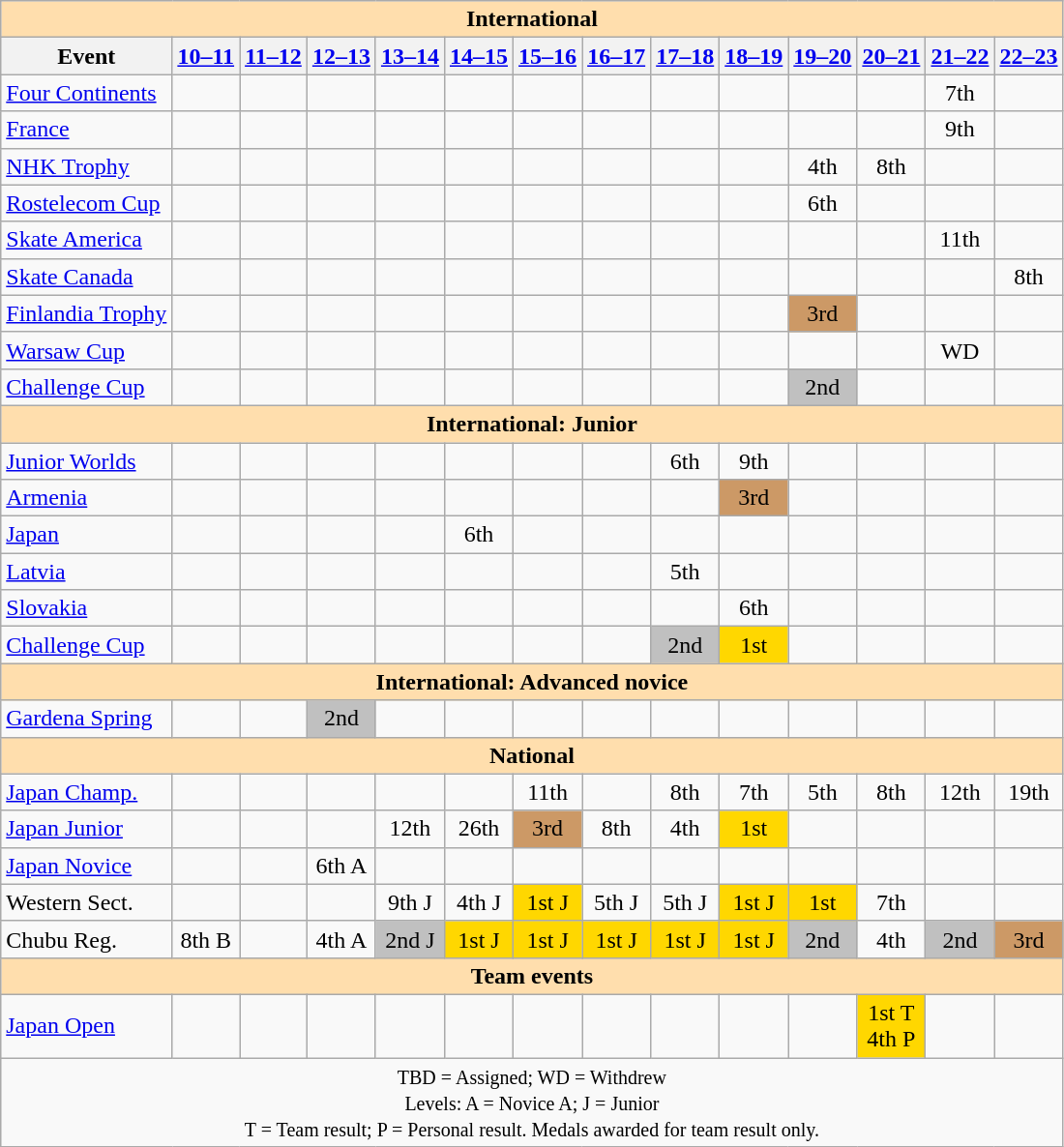<table class="wikitable" style="text-align:center">
<tr>
<th colspan="14" style="background-color: #ffdead; " align="center">International</th>
</tr>
<tr>
<th>Event</th>
<th><a href='#'>10–11</a></th>
<th><a href='#'>11–12</a></th>
<th><a href='#'>12–13</a></th>
<th><a href='#'>13–14</a></th>
<th><a href='#'>14–15</a></th>
<th><a href='#'>15–16</a></th>
<th><a href='#'>16–17</a></th>
<th><a href='#'>17–18</a></th>
<th><a href='#'>18–19</a></th>
<th><a href='#'>19–20</a></th>
<th><a href='#'>20–21</a></th>
<th><a href='#'>21–22</a></th>
<th><a href='#'>22–23</a></th>
</tr>
<tr>
<td align="left"><a href='#'>Four Continents</a></td>
<td></td>
<td></td>
<td></td>
<td></td>
<td></td>
<td></td>
<td></td>
<td></td>
<td></td>
<td></td>
<td></td>
<td>7th</td>
<td></td>
</tr>
<tr>
<td align="left"> <a href='#'>France</a></td>
<td></td>
<td></td>
<td></td>
<td></td>
<td></td>
<td></td>
<td></td>
<td></td>
<td></td>
<td></td>
<td></td>
<td>9th</td>
<td></td>
</tr>
<tr>
<td align="left"> <a href='#'>NHK Trophy</a></td>
<td></td>
<td></td>
<td></td>
<td></td>
<td></td>
<td></td>
<td></td>
<td></td>
<td></td>
<td>4th</td>
<td>8th</td>
<td></td>
<td></td>
</tr>
<tr>
<td align="left"> <a href='#'>Rostelecom Cup</a></td>
<td></td>
<td></td>
<td></td>
<td></td>
<td></td>
<td></td>
<td></td>
<td></td>
<td></td>
<td>6th</td>
<td></td>
<td></td>
<td></td>
</tr>
<tr>
<td align="left"> <a href='#'>Skate America</a></td>
<td></td>
<td></td>
<td></td>
<td></td>
<td></td>
<td></td>
<td></td>
<td></td>
<td></td>
<td></td>
<td></td>
<td>11th</td>
<td></td>
</tr>
<tr>
<td align="left"> <a href='#'>Skate Canada</a></td>
<td></td>
<td></td>
<td></td>
<td></td>
<td></td>
<td></td>
<td></td>
<td></td>
<td></td>
<td></td>
<td></td>
<td></td>
<td>8th</td>
</tr>
<tr>
<td align="left"> <a href='#'>Finlandia Trophy</a></td>
<td></td>
<td></td>
<td></td>
<td></td>
<td></td>
<td></td>
<td></td>
<td></td>
<td></td>
<td bgcolor="cc9966">3rd</td>
<td></td>
<td></td>
<td></td>
</tr>
<tr>
<td align=left> <a href='#'>Warsaw Cup</a></td>
<td></td>
<td></td>
<td></td>
<td></td>
<td></td>
<td></td>
<td></td>
<td></td>
<td></td>
<td></td>
<td></td>
<td>WD</td>
<td></td>
</tr>
<tr>
<td align="left"><a href='#'>Challenge Cup</a></td>
<td></td>
<td></td>
<td></td>
<td></td>
<td></td>
<td></td>
<td></td>
<td></td>
<td></td>
<td bgcolor="silver">2nd</td>
<td></td>
<td></td>
<td></td>
</tr>
<tr>
<th colspan="14" style="background-color: #ffdead; " align="center">International: Junior</th>
</tr>
<tr>
<td align="left"><a href='#'>Junior Worlds</a></td>
<td></td>
<td></td>
<td></td>
<td></td>
<td></td>
<td></td>
<td></td>
<td>6th</td>
<td>9th</td>
<td></td>
<td></td>
<td></td>
<td></td>
</tr>
<tr>
<td align="left"> <a href='#'>Armenia</a></td>
<td></td>
<td></td>
<td></td>
<td></td>
<td></td>
<td></td>
<td></td>
<td></td>
<td bgcolor="cc9966">3rd</td>
<td></td>
<td></td>
<td></td>
<td></td>
</tr>
<tr>
<td align="left"> <a href='#'>Japan</a></td>
<td></td>
<td></td>
<td></td>
<td></td>
<td>6th</td>
<td></td>
<td></td>
<td></td>
<td></td>
<td></td>
<td></td>
<td></td>
<td></td>
</tr>
<tr>
<td align="left"> <a href='#'>Latvia</a></td>
<td></td>
<td></td>
<td></td>
<td></td>
<td></td>
<td></td>
<td></td>
<td>5th</td>
<td></td>
<td></td>
<td></td>
<td></td>
<td></td>
</tr>
<tr>
<td align="left"> <a href='#'>Slovakia</a></td>
<td></td>
<td></td>
<td></td>
<td></td>
<td></td>
<td></td>
<td></td>
<td></td>
<td>6th</td>
<td></td>
<td></td>
<td></td>
<td></td>
</tr>
<tr>
<td align="left"><a href='#'>Challenge Cup</a></td>
<td></td>
<td></td>
<td></td>
<td></td>
<td></td>
<td></td>
<td></td>
<td bgcolor="silver">2nd</td>
<td bgcolor="gold">1st</td>
<td></td>
<td></td>
<td></td>
<td></td>
</tr>
<tr>
<th colspan="14" style="background-color: #ffdead; " align="center">International: Advanced novice</th>
</tr>
<tr>
<td align="left"><a href='#'>Gardena Spring</a></td>
<td></td>
<td></td>
<td bgcolor="silver">2nd</td>
<td></td>
<td></td>
<td></td>
<td></td>
<td></td>
<td></td>
<td></td>
<td></td>
<td></td>
<td></td>
</tr>
<tr>
<th colspan="14" style="background-color: #ffdead; " align="center">National</th>
</tr>
<tr>
<td align="left"><a href='#'>Japan Champ.</a></td>
<td></td>
<td></td>
<td></td>
<td></td>
<td></td>
<td>11th</td>
<td></td>
<td>8th</td>
<td>7th</td>
<td>5th</td>
<td>8th</td>
<td>12th</td>
<td>19th</td>
</tr>
<tr>
<td align="left"><a href='#'>Japan Junior</a></td>
<td></td>
<td></td>
<td></td>
<td>12th</td>
<td>26th</td>
<td bgcolor="cc9966">3rd</td>
<td>8th</td>
<td>4th</td>
<td bgcolor="gold">1st</td>
<td></td>
<td></td>
<td></td>
<td></td>
</tr>
<tr>
<td align="left"><a href='#'>Japan Novice</a></td>
<td></td>
<td></td>
<td>6th A</td>
<td></td>
<td></td>
<td></td>
<td></td>
<td></td>
<td></td>
<td></td>
<td></td>
<td></td>
<td></td>
</tr>
<tr>
<td align="left">Western Sect.</td>
<td></td>
<td></td>
<td></td>
<td>9th J</td>
<td>4th J</td>
<td bgcolor=gold>1st J</td>
<td>5th J</td>
<td>5th J</td>
<td bgcolor=gold>1st J</td>
<td bgcolor=gold>1st</td>
<td>7th</td>
<td></td>
<td></td>
</tr>
<tr>
<td align="left">Chubu Reg.</td>
<td>8th B</td>
<td></td>
<td>4th A</td>
<td bgcolor=silver>2nd J</td>
<td bgcolor=gold>1st J</td>
<td bgcolor=gold>1st J</td>
<td bgcolor=gold>1st J</td>
<td bgcolor=gold>1st J</td>
<td bgcolor=gold>1st J</td>
<td bgcolor=silver>2nd</td>
<td>4th</td>
<td bgcolor=silver>2nd</td>
<td bgcolor=cc9966>3rd</td>
</tr>
<tr>
<td colspan="14" align="center" style="background-color: #ffdead;"><strong>Team events</strong></td>
</tr>
<tr>
<td align="left"><a href='#'>Japan Open</a></td>
<td></td>
<td></td>
<td></td>
<td></td>
<td></td>
<td></td>
<td></td>
<td></td>
<td></td>
<td></td>
<td bgcolor="gold">1st T<br>4th P</td>
<td></td>
<td></td>
</tr>
<tr>
<td colspan="14" align="center"><small> TBD = Assigned; WD = Withdrew <br> Levels: A = Novice A; J = Junior <br> T = Team result; P = Personal result. Medals awarded for team result only.</small></td>
</tr>
</table>
